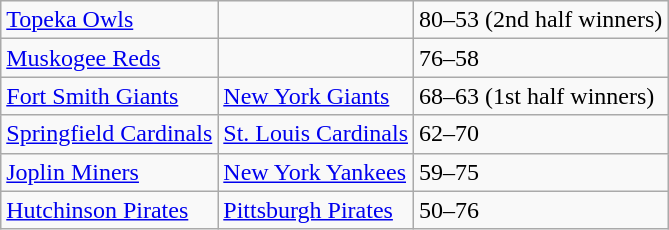<table class="wikitable">
<tr>
<td><a href='#'>Topeka Owls</a></td>
<td></td>
<td>80–53 (2nd half winners)</td>
</tr>
<tr>
<td><a href='#'>Muskogee Reds</a></td>
<td></td>
<td>76–58</td>
</tr>
<tr>
<td><a href='#'>Fort Smith Giants</a></td>
<td><a href='#'>New York Giants</a></td>
<td>68–63 (1st half winners)</td>
</tr>
<tr>
<td><a href='#'>Springfield Cardinals</a></td>
<td><a href='#'>St. Louis Cardinals</a></td>
<td>62–70</td>
</tr>
<tr>
<td><a href='#'>Joplin Miners</a></td>
<td><a href='#'>New York Yankees</a></td>
<td>59–75</td>
</tr>
<tr>
<td><a href='#'>Hutchinson Pirates</a></td>
<td><a href='#'>Pittsburgh Pirates</a></td>
<td>50–76</td>
</tr>
</table>
